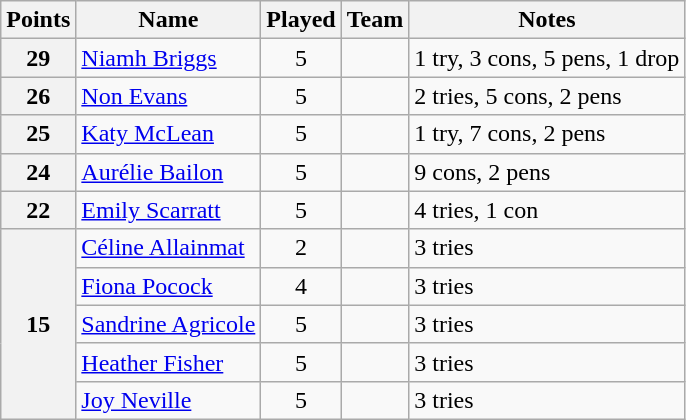<table class="wikitable">
<tr>
<th>Points</th>
<th>Name</th>
<th>Played</th>
<th>Team</th>
<th>Notes</th>
</tr>
<tr>
<th>29</th>
<td><a href='#'>Niamh Briggs</a></td>
<td align="center">5</td>
<td></td>
<td>1 try, 3 cons, 5 pens, 1 drop</td>
</tr>
<tr>
<th>26</th>
<td><a href='#'>Non Evans</a></td>
<td align="center">5</td>
<td></td>
<td>2 tries, 5 cons, 2 pens</td>
</tr>
<tr>
<th>25</th>
<td><a href='#'>Katy McLean</a></td>
<td align="center">5</td>
<td></td>
<td>1 try, 7 cons, 2 pens</td>
</tr>
<tr>
<th>24</th>
<td><a href='#'>Aurélie Bailon</a></td>
<td align="center">5</td>
<td></td>
<td>9 cons, 2 pens</td>
</tr>
<tr>
<th>22</th>
<td><a href='#'>Emily Scarratt</a></td>
<td align="center">5</td>
<td></td>
<td>4 tries, 1 con</td>
</tr>
<tr>
<th rowspan=5>15</th>
<td><a href='#'>Céline Allainmat</a></td>
<td align="center">2</td>
<td></td>
<td>3 tries</td>
</tr>
<tr>
<td><a href='#'>Fiona Pocock</a></td>
<td align="center">4</td>
<td></td>
<td>3 tries</td>
</tr>
<tr>
<td><a href='#'>Sandrine Agricole</a></td>
<td align="center">5</td>
<td></td>
<td>3 tries</td>
</tr>
<tr>
<td><a href='#'>Heather Fisher</a></td>
<td align="center">5</td>
<td></td>
<td>3 tries</td>
</tr>
<tr>
<td><a href='#'>Joy Neville</a></td>
<td align="center">5</td>
<td></td>
<td>3 tries</td>
</tr>
</table>
